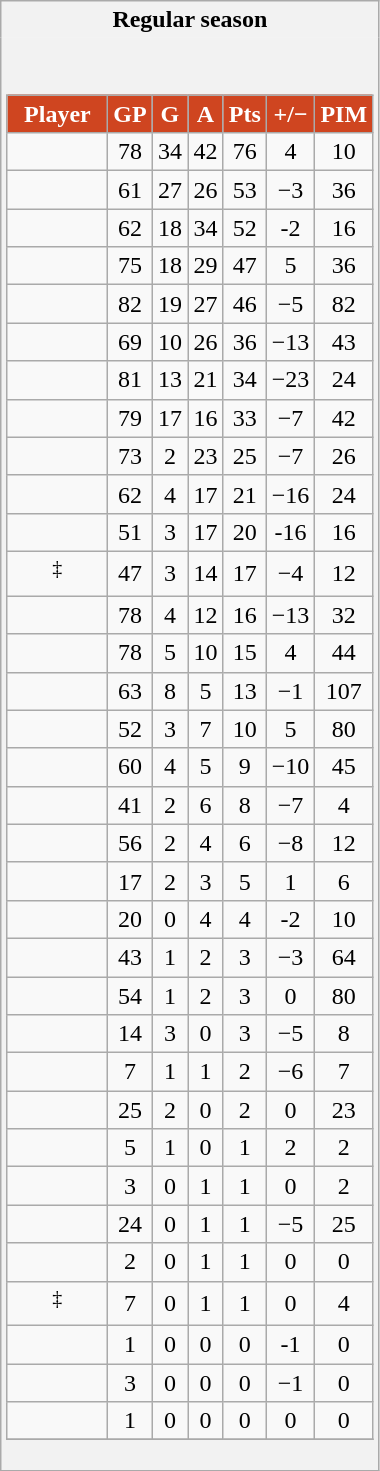<table class="wikitable" style="border: 1px solid #aaa;">
<tr>
<th style="border: 0;">Regular season</th>
</tr>
<tr>
<td style="background: #f2f2f2; border: 0; text-align: center;"><br><table class="wikitable sortable" width="100%">
<tr align=center>
<th style="background:#CF4520; color:white" width="40%">Player</th>
<th style="background:#CF4520; color:white" width="10%">GP</th>
<th style="background:#CF4520; color:white" width="10%">G</th>
<th style="background:#CF4520; color:white" width="10%">A</th>
<th style="background:#CF4520; color:white" width="10%">Pts</th>
<th style="background:#CF4520; color:white" width="10%">+/−</th>
<th style="background:#CF4520; color:white" width="10%">PIM</th>
</tr>
<tr align=center>
<td></td>
<td>78</td>
<td>34</td>
<td>42</td>
<td>76</td>
<td>4</td>
<td>10</td>
</tr>
<tr align=center>
<td></td>
<td>61</td>
<td>27</td>
<td>26</td>
<td>53</td>
<td>−3</td>
<td>36</td>
</tr>
<tr align=center>
<td></td>
<td>62</td>
<td>18</td>
<td>34</td>
<td>52</td>
<td>-2</td>
<td>16</td>
</tr>
<tr align=center>
<td></td>
<td>75</td>
<td>18</td>
<td>29</td>
<td>47</td>
<td>5</td>
<td>36</td>
</tr>
<tr align=center>
<td></td>
<td>82</td>
<td>19</td>
<td>27</td>
<td>46</td>
<td>−5</td>
<td>82</td>
</tr>
<tr align=center>
<td></td>
<td>69</td>
<td>10</td>
<td>26</td>
<td>36</td>
<td>−13</td>
<td>43</td>
</tr>
<tr align=center>
<td></td>
<td>81</td>
<td>13</td>
<td>21</td>
<td>34</td>
<td>−23</td>
<td>24</td>
</tr>
<tr align=center>
<td></td>
<td>79</td>
<td>17</td>
<td>16</td>
<td>33</td>
<td>−7</td>
<td>42</td>
</tr>
<tr align=center>
<td></td>
<td>73</td>
<td>2</td>
<td>23</td>
<td>25</td>
<td>−7</td>
<td>26</td>
</tr>
<tr align=center>
<td></td>
<td>62</td>
<td>4</td>
<td>17</td>
<td>21</td>
<td>−16</td>
<td>24</td>
</tr>
<tr align=center>
<td></td>
<td>51</td>
<td>3</td>
<td>17</td>
<td>20</td>
<td>-16</td>
<td>16</td>
</tr>
<tr align=center>
<td><sup>‡</sup></td>
<td>47</td>
<td>3</td>
<td>14</td>
<td>17</td>
<td>−4</td>
<td>12</td>
</tr>
<tr align=center>
<td></td>
<td>78</td>
<td>4</td>
<td>12</td>
<td>16</td>
<td>−13</td>
<td>32</td>
</tr>
<tr align=center>
<td></td>
<td>78</td>
<td>5</td>
<td>10</td>
<td>15</td>
<td>4</td>
<td>44</td>
</tr>
<tr align=center>
<td></td>
<td>63</td>
<td>8</td>
<td>5</td>
<td>13</td>
<td>−1</td>
<td>107</td>
</tr>
<tr align=center>
<td></td>
<td>52</td>
<td>3</td>
<td>7</td>
<td>10</td>
<td>5</td>
<td>80</td>
</tr>
<tr align=center>
<td></td>
<td>60</td>
<td>4</td>
<td>5</td>
<td>9</td>
<td>−10</td>
<td>45</td>
</tr>
<tr align=center>
<td></td>
<td>41</td>
<td>2</td>
<td>6</td>
<td>8</td>
<td>−7</td>
<td>4</td>
</tr>
<tr align=center>
<td></td>
<td>56</td>
<td>2</td>
<td>4</td>
<td>6</td>
<td>−8</td>
<td>12</td>
</tr>
<tr align=center>
<td></td>
<td>17</td>
<td>2</td>
<td>3</td>
<td>5</td>
<td>1</td>
<td>6</td>
</tr>
<tr align=center>
<td></td>
<td>20</td>
<td>0</td>
<td>4</td>
<td>4</td>
<td>-2</td>
<td>10</td>
</tr>
<tr align=center>
<td></td>
<td>43</td>
<td>1</td>
<td>2</td>
<td>3</td>
<td>−3</td>
<td>64</td>
</tr>
<tr align=center>
<td></td>
<td>54</td>
<td>1</td>
<td>2</td>
<td>3</td>
<td>0</td>
<td>80</td>
</tr>
<tr align=center>
<td></td>
<td>14</td>
<td>3</td>
<td>0</td>
<td>3</td>
<td>−5</td>
<td>8</td>
</tr>
<tr align=center>
<td></td>
<td>7</td>
<td>1</td>
<td>1</td>
<td>2</td>
<td>−6</td>
<td>7</td>
</tr>
<tr align=center>
<td></td>
<td>25</td>
<td>2</td>
<td>0</td>
<td>2</td>
<td>0</td>
<td>23</td>
</tr>
<tr align=center>
<td></td>
<td>5</td>
<td>1</td>
<td>0</td>
<td>1</td>
<td>2</td>
<td>2</td>
</tr>
<tr align=center>
<td></td>
<td>3</td>
<td>0</td>
<td>1</td>
<td>1</td>
<td>0</td>
<td>2</td>
</tr>
<tr align=center>
<td></td>
<td>24</td>
<td>0</td>
<td>1</td>
<td>1</td>
<td>−5</td>
<td>25</td>
</tr>
<tr align=center>
<td></td>
<td>2</td>
<td>0</td>
<td>1</td>
<td>1</td>
<td>0</td>
<td>0</td>
</tr>
<tr align=center>
<td><sup>‡</sup></td>
<td>7</td>
<td>0</td>
<td>1</td>
<td>1</td>
<td>0</td>
<td>4</td>
</tr>
<tr align=center>
<td></td>
<td>1</td>
<td>0</td>
<td>0</td>
<td>0</td>
<td>-1</td>
<td>0</td>
</tr>
<tr align=center>
<td></td>
<td>3</td>
<td>0</td>
<td>0</td>
<td>0</td>
<td>−1</td>
<td>0</td>
</tr>
<tr align=center>
<td></td>
<td>1</td>
<td>0</td>
<td>0</td>
<td>0</td>
<td>0</td>
<td>0</td>
</tr>
<tr align=center>
</tr>
</table>
</td>
</tr>
</table>
